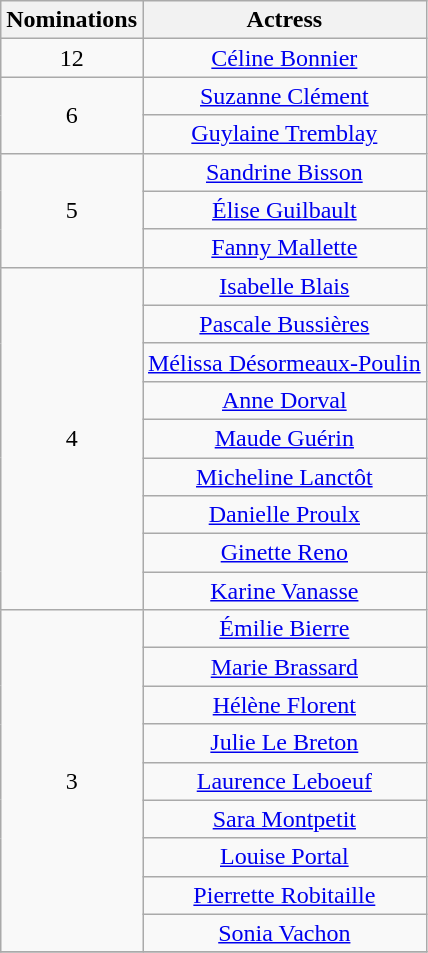<table class="wikitable" style="text-align:center;">
<tr>
<th scope="col" width="1">Nominations</th>
<th scope="col" align="center">Actress</th>
</tr>
<tr>
<td rowspan="1" style="text-align:center;">12</td>
<td><a href='#'>Céline Bonnier</a></td>
</tr>
<tr>
<td rowspan="2" style="text-align:center;">6</td>
<td><a href='#'>Suzanne Clément</a></td>
</tr>
<tr>
<td><a href='#'>Guylaine Tremblay</a></td>
</tr>
<tr>
<td rowspan="3" style="text-align:center;">5</td>
<td><a href='#'>Sandrine Bisson</a></td>
</tr>
<tr>
<td><a href='#'>Élise Guilbault</a></td>
</tr>
<tr>
<td><a href='#'>Fanny Mallette</a></td>
</tr>
<tr>
<td rowspan="9" style="text-align:center;">4</td>
<td><a href='#'>Isabelle Blais</a></td>
</tr>
<tr>
<td><a href='#'>Pascale Bussières</a></td>
</tr>
<tr>
<td><a href='#'>Mélissa Désormeaux-Poulin</a></td>
</tr>
<tr>
<td><a href='#'>Anne Dorval</a></td>
</tr>
<tr>
<td><a href='#'>Maude Guérin</a></td>
</tr>
<tr>
<td><a href='#'>Micheline Lanctôt</a></td>
</tr>
<tr>
<td><a href='#'>Danielle Proulx</a></td>
</tr>
<tr>
<td><a href='#'>Ginette Reno</a></td>
</tr>
<tr>
<td><a href='#'>Karine Vanasse</a></td>
</tr>
<tr>
<td rowspan="9" style="text-align:center;">3</td>
<td><a href='#'>Émilie Bierre</a></td>
</tr>
<tr>
<td><a href='#'>Marie Brassard</a></td>
</tr>
<tr>
<td><a href='#'>Hélène Florent</a></td>
</tr>
<tr>
<td><a href='#'>Julie Le Breton</a></td>
</tr>
<tr>
<td><a href='#'>Laurence Leboeuf</a></td>
</tr>
<tr>
<td><a href='#'>Sara Montpetit</a></td>
</tr>
<tr>
<td><a href='#'>Louise Portal</a></td>
</tr>
<tr>
<td><a href='#'>Pierrette Robitaille</a></td>
</tr>
<tr>
<td><a href='#'>Sonia Vachon</a></td>
</tr>
<tr>
</tr>
</table>
